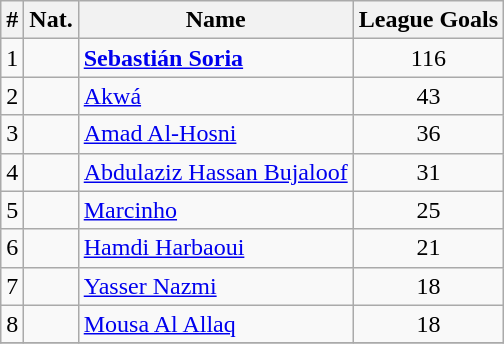<table class="wikitable sortable" style="text-align: center;">
<tr>
<th class="unsortable">#</th>
<th class="unsortable">Nat.</th>
<th class="unsortable">Name</th>
<th class="unsortable">League Goals</th>
</tr>
<tr>
<td>1</td>
<td></td>
<td align="left"><strong><a href='#'>Sebastián Soria</a></strong></td>
<td>116</td>
</tr>
<tr>
<td>2</td>
<td></td>
<td align=left><a href='#'>Akwá</a></td>
<td>43</td>
</tr>
<tr>
<td>3</td>
<td></td>
<td align=left><a href='#'>Amad Al-Hosni</a></td>
<td>36</td>
</tr>
<tr>
<td>4</td>
<td></td>
<td align=left><a href='#'>Abdulaziz Hassan Bujaloof</a></td>
<td>31</td>
</tr>
<tr>
<td>5</td>
<td></td>
<td align="left"><a href='#'>Marcinho</a></td>
<td>25</td>
</tr>
<tr>
<td>6</td>
<td></td>
<td align="left"><a href='#'>Hamdi Harbaoui</a></td>
<td>21</td>
</tr>
<tr>
<td>7</td>
<td></td>
<td align="left"><a href='#'>Yasser Nazmi</a></td>
<td>18</td>
</tr>
<tr>
<td>8</td>
<td></td>
<td align="left"><a href='#'>Mousa Al Allaq</a></td>
<td>18</td>
</tr>
<tr>
</tr>
</table>
